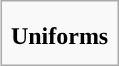<table class="infobox">
<tr>
<th colspan=2><big></big></th>
</tr>
<tr>
<td align=center colspan=2></td>
</tr>
<tr>
<th colspan=2>Uniforms</th>
</tr>
<tr>
<td></td>
<td></td>
</tr>
</table>
